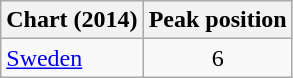<table class="wikitable">
<tr>
<th align="left">Chart (2014)</th>
<th align="center">Peak position</th>
</tr>
<tr>
<td align="left"><a href='#'>Sweden</a></td>
<td align="center">6</td>
</tr>
</table>
